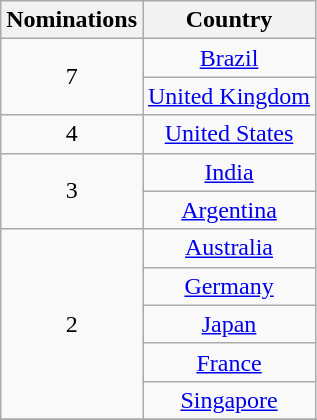<table class="wikitable" rowspan="2" style="text-align:center;" background: #f6e39c;>
<tr>
<th scope="col" style="width:55px;">Nominations</th>
<th scope="col" style="text-align:center;">Country</th>
</tr>
<tr>
<td rowspan="2">7</td>
<td><a href='#'>Brazil</a></td>
</tr>
<tr>
<td><a href='#'>United Kingdom</a></td>
</tr>
<tr>
<td>4</td>
<td><a href='#'>United States</a></td>
</tr>
<tr>
<td rowspan="2">3</td>
<td><a href='#'>India</a></td>
</tr>
<tr>
<td><a href='#'>Argentina</a></td>
</tr>
<tr>
<td rowspan="5">2</td>
<td><a href='#'>Australia</a></td>
</tr>
<tr>
<td><a href='#'>Germany</a></td>
</tr>
<tr>
<td><a href='#'>Japan</a></td>
</tr>
<tr>
<td><a href='#'>France</a></td>
</tr>
<tr>
<td><a href='#'>Singapore</a></td>
</tr>
<tr>
</tr>
</table>
